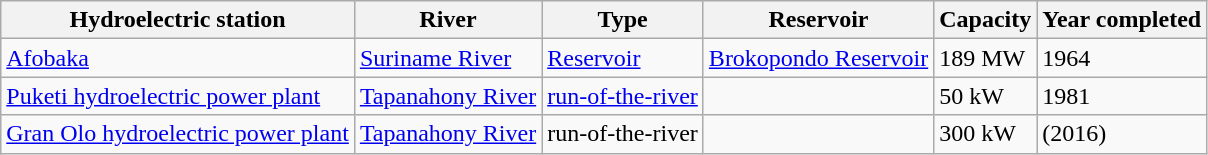<table class="wikitable">
<tr>
<th>Hydroelectric station</th>
<th>River</th>
<th>Type</th>
<th>Reservoir</th>
<th>Capacity</th>
<th>Year completed</th>
</tr>
<tr>
<td><a href='#'>Afobaka</a></td>
<td><a href='#'>Suriname River</a></td>
<td><a href='#'>Reservoir</a></td>
<td><a href='#'>Brokopondo Reservoir</a></td>
<td>189 MW</td>
<td>1964</td>
</tr>
<tr>
<td><a href='#'>Puketi hydroelectric power plant</a></td>
<td><a href='#'>Tapanahony River</a></td>
<td><a href='#'>run-of-the-river</a></td>
<td></td>
<td>50 kW</td>
<td>1981</td>
</tr>
<tr>
<td><a href='#'>Gran Olo hydroelectric power plant</a></td>
<td><a href='#'>Tapanahony River</a></td>
<td>run-of-the-river</td>
<td></td>
<td>300 kW</td>
<td>(2016)</td>
</tr>
</table>
